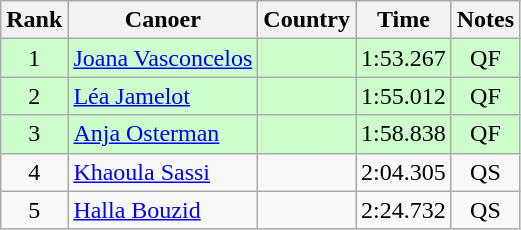<table class="wikitable" style="text-align:center;">
<tr>
<th>Rank</th>
<th>Canoer</th>
<th>Country</th>
<th>Time</th>
<th>Notes</th>
</tr>
<tr bgcolor=ccffcc>
<td>1</td>
<td align="left"><a href='#'>Joana Vasconcelos</a></td>
<td align="left"></td>
<td>1:53.267</td>
<td>QF</td>
</tr>
<tr bgcolor=ccffcc>
<td>2</td>
<td align="left"><a href='#'>Léa Jamelot</a></td>
<td align="left"></td>
<td>1:55.012</td>
<td>QF</td>
</tr>
<tr bgcolor=ccffcc>
<td>3</td>
<td align="left"><a href='#'>Anja Osterman</a></td>
<td align="left"></td>
<td>1:58.838</td>
<td>QF</td>
</tr>
<tr>
<td>4</td>
<td align="left"><a href='#'>Khaoula Sassi</a></td>
<td align="left"></td>
<td>2:04.305</td>
<td>QS</td>
</tr>
<tr>
<td>5</td>
<td align="left"><a href='#'>Halla Bouzid</a></td>
<td align="left"></td>
<td>2:24.732</td>
<td>QS</td>
</tr>
</table>
